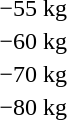<table>
<tr>
<td>−55 kg</td>
<td></td>
<td></td>
<td></td>
</tr>
<tr>
<td>−60 kg</td>
<td></td>
<td></td>
<td></td>
</tr>
<tr>
<td>−70 kg</td>
<td></td>
<td></td>
<td></td>
</tr>
<tr>
<td>−80 kg</td>
<td></td>
<td></td>
<td></td>
</tr>
</table>
